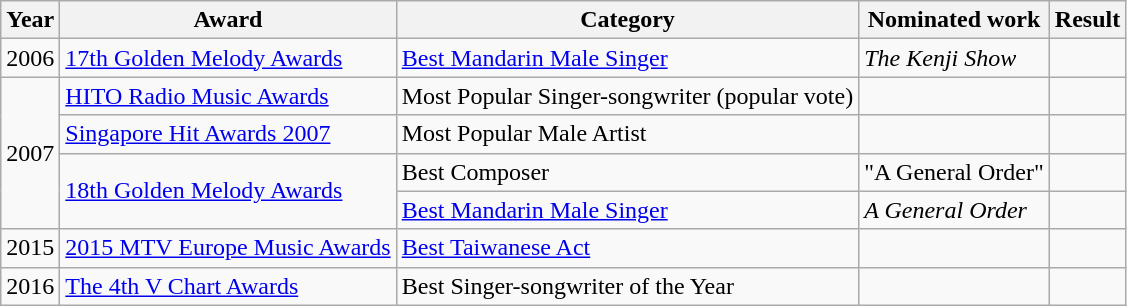<table class="wikitable sortable">
<tr>
<th>Year</th>
<th>Award</th>
<th>Category</th>
<th>Nominated work</th>
<th>Result</th>
</tr>
<tr>
<td>2006</td>
<td><a href='#'>17th Golden Melody Awards</a></td>
<td><a href='#'>Best Mandarin Male Singer</a></td>
<td><em>The Kenji Show</em></td>
<td></td>
</tr>
<tr>
<td rowspan=4>2007</td>
<td><a href='#'>HITO Radio Music Awards</a></td>
<td>Most Popular Singer-songwriter (popular vote)</td>
<td></td>
<td></td>
</tr>
<tr>
<td><a href='#'>Singapore Hit Awards 2007</a></td>
<td>Most Popular Male Artist</td>
<td></td>
<td></td>
</tr>
<tr>
<td rowspan=2><a href='#'>18th Golden Melody Awards</a></td>
<td>Best Composer</td>
<td>"A General Order"</td>
<td></td>
</tr>
<tr>
<td><a href='#'>Best Mandarin Male Singer</a></td>
<td><em>A General Order</em></td>
<td></td>
</tr>
<tr>
<td>2015</td>
<td><a href='#'>2015 MTV Europe Music Awards</a></td>
<td><a href='#'>Best Taiwanese Act</a></td>
<td></td>
<td></td>
</tr>
<tr>
<td>2016</td>
<td><a href='#'>The 4th V Chart Awards</a></td>
<td>Best Singer-songwriter of the Year</td>
<td></td>
<td></td>
</tr>
</table>
